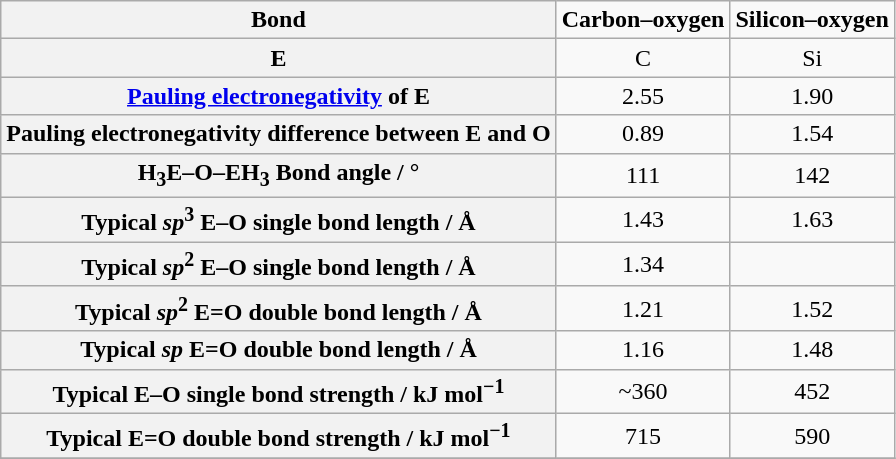<table class="wikitable" style="text-align:center;">
<tr>
<th>Bond</th>
<td><strong>Carbon–oxygen</strong></td>
<td><strong>Silicon–oxygen</strong></td>
</tr>
<tr>
<th>E</th>
<td>C</td>
<td>Si</td>
</tr>
<tr>
<th><a href='#'>Pauling electronegativity</a> of E</th>
<td>2.55</td>
<td>1.90</td>
</tr>
<tr>
<th>Pauling electronegativity difference between E and O</th>
<td>0.89</td>
<td>1.54</td>
</tr>
<tr>
<th>H<sub>3</sub>E–O–EH<sub>3</sub> Bond angle / °</th>
<td>111</td>
<td>142</td>
</tr>
<tr>
<th>Typical <em>sp</em><sup>3</sup> E–O single bond length / Å</th>
<td>1.43</td>
<td>1.63</td>
</tr>
<tr>
<th>Typical <em>sp</em><sup>2</sup> E–O single bond length / Å</th>
<td>1.34</td>
<td></td>
</tr>
<tr>
<th>Typical <em>sp</em><sup>2</sup> E=O double bond length / Å</th>
<td>1.21</td>
<td>1.52</td>
</tr>
<tr>
<th>Typical <em>sp</em> E=O double bond length / Å</th>
<td>1.16</td>
<td>1.48</td>
</tr>
<tr>
<th>Typical E–O single bond strength / kJ mol<sup>−1</sup></th>
<td>~360</td>
<td>452</td>
</tr>
<tr>
<th>Typical E=O double bond strength / kJ mol<sup>−1</sup></th>
<td>715</td>
<td>590</td>
</tr>
<tr>
</tr>
</table>
